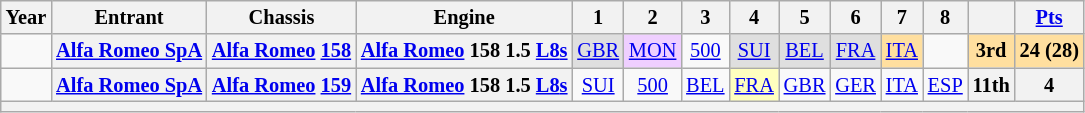<table class="wikitable" style="text-align:center; font-size:85%">
<tr>
<th>Year</th>
<th>Entrant</th>
<th>Chassis</th>
<th>Engine</th>
<th>1</th>
<th>2</th>
<th>3</th>
<th>4</th>
<th>5</th>
<th>6</th>
<th>7</th>
<th>8</th>
<th></th>
<th><a href='#'>Pts</a></th>
</tr>
<tr>
<td></td>
<th nowrap><a href='#'>Alfa Romeo SpA</a></th>
<th nowrap><a href='#'>Alfa Romeo</a> <a href='#'>158</a></th>
<th nowrap><a href='#'>Alfa Romeo</a> 158 1.5 <a href='#'>L8</a><a href='#'>s</a></th>
<td style="background:#dfdfdf;"><a href='#'>GBR</a><br></td>
<td style="background:#efcfff;"><a href='#'>MON</a><br></td>
<td><a href='#'>500</a></td>
<td style="background:#dfdfdf;"><a href='#'>SUI</a><br></td>
<td style="background:#dfdfdf;"><a href='#'>BEL</a><br></td>
<td style="background:#dfdfdf;"><a href='#'>FRA</a><br></td>
<td style="background:#ffdf9f;"><a href='#'>ITA</a><br></td>
<td></td>
<td style="background:#ffdf9f;"><strong>3rd</strong></td>
<td style="background:#ffdf9f;"><strong>24 (28)</strong></td>
</tr>
<tr>
<td></td>
<th nowrap><a href='#'>Alfa Romeo SpA</a></th>
<th nowrap><a href='#'>Alfa Romeo</a> <a href='#'>159</a></th>
<th nowrap><a href='#'>Alfa Romeo</a> 158 1.5 <a href='#'>L8</a><a href='#'>s</a></th>
<td><a href='#'>SUI</a></td>
<td><a href='#'>500</a></td>
<td><a href='#'>BEL</a></td>
<td style="background:#ffffbf;"><a href='#'>FRA</a><br></td>
<td><a href='#'>GBR</a></td>
<td><a href='#'>GER</a></td>
<td><a href='#'>ITA</a></td>
<td><a href='#'>ESP</a></td>
<th>11th</th>
<th>4</th>
</tr>
<tr>
<th colspan=14></th>
</tr>
</table>
